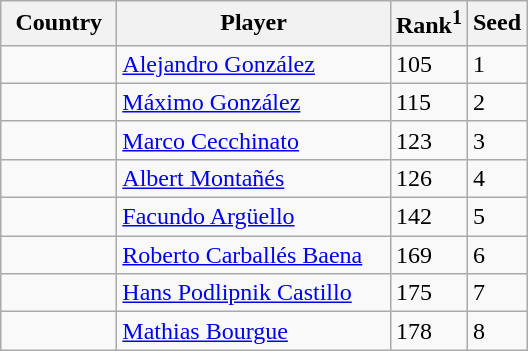<table class="sortable wikitable">
<tr>
<th width="70">Country</th>
<th width="175">Player</th>
<th>Rank<sup>1</sup></th>
<th>Seed</th>
</tr>
<tr>
<td></td>
<td><a href='#'>Alejandro González</a></td>
<td>105</td>
<td>1</td>
</tr>
<tr>
<td></td>
<td><a href='#'>Máximo González</a></td>
<td>115</td>
<td>2</td>
</tr>
<tr>
<td></td>
<td><a href='#'>Marco Cecchinato</a></td>
<td>123</td>
<td>3</td>
</tr>
<tr>
<td></td>
<td><a href='#'>Albert Montañés</a></td>
<td>126</td>
<td>4</td>
</tr>
<tr>
<td></td>
<td><a href='#'>Facundo Argüello</a></td>
<td>142</td>
<td>5</td>
</tr>
<tr>
<td></td>
<td><a href='#'>Roberto Carballés Baena</a></td>
<td>169</td>
<td>6</td>
</tr>
<tr>
<td></td>
<td><a href='#'>Hans Podlipnik Castillo</a></td>
<td>175</td>
<td>7</td>
</tr>
<tr>
<td></td>
<td><a href='#'>Mathias Bourgue</a></td>
<td>178</td>
<td>8</td>
</tr>
</table>
